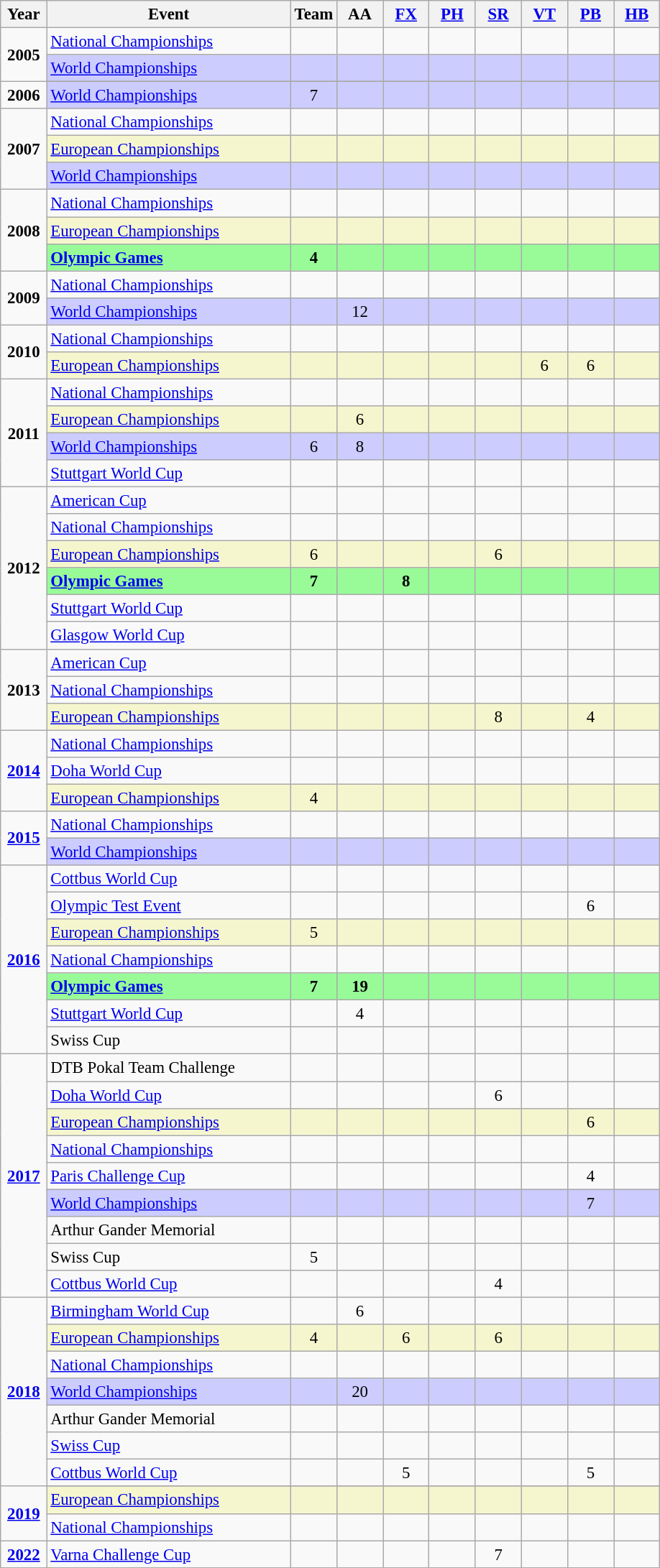<table class="wikitable sortable" style="text-align:center; font-size:95%;">
<tr>
<th width=7% class=unsortable>Year</th>
<th width=37% class=unsortable>Event</th>
<th width=7% class=unsortable>Team</th>
<th width=7% class=unsortable>AA</th>
<th width=7% class=unsortable><a href='#'>FX</a></th>
<th width=7% class=unsortable><a href='#'>PH</a></th>
<th width=7% class=unsortable><a href='#'>SR</a></th>
<th width=7% class=unsortable><a href='#'>VT</a></th>
<th width=7% class=unsortable><a href='#'>PB</a></th>
<th width=7% class=unsortable><a href='#'>HB</a></th>
</tr>
<tr>
<td rowspan="2"><strong>2005</strong></td>
<td align=left><a href='#'>National Championships</a></td>
<td></td>
<td></td>
<td></td>
<td></td>
<td></td>
<td></td>
<td></td>
<td></td>
</tr>
<tr bgcolor=#CCCCFF>
<td align=left><a href='#'>World Championships</a></td>
<td></td>
<td></td>
<td></td>
<td></td>
<td></td>
<td></td>
<td></td>
<td></td>
</tr>
<tr>
<td rowspan="2"><strong>2006</strong></td>
</tr>
<tr bgcolor=#CCCCFF>
<td align=left><a href='#'>World Championships</a></td>
<td>7</td>
<td></td>
<td></td>
<td></td>
<td></td>
<td></td>
<td></td>
<td></td>
</tr>
<tr>
<td rowspan="3"><strong>2007</strong></td>
<td align=left><a href='#'>National Championships</a></td>
<td></td>
<td></td>
<td></td>
<td></td>
<td></td>
<td></td>
<td></td>
<td></td>
</tr>
<tr bgcolor=#F5F6CE>
<td align=left><a href='#'>European Championships</a></td>
<td></td>
<td></td>
<td></td>
<td></td>
<td></td>
<td></td>
<td></td>
<td></td>
</tr>
<tr bgcolor=#CCCCFF>
<td align=left><a href='#'>World Championships</a></td>
<td></td>
<td></td>
<td></td>
<td></td>
<td></td>
<td></td>
<td></td>
<td></td>
</tr>
<tr>
<td rowspan="3"><strong>2008</strong></td>
<td align=left><a href='#'>National Championships</a></td>
<td></td>
<td></td>
<td></td>
<td></td>
<td></td>
<td></td>
<td></td>
<td></td>
</tr>
<tr bgcolor=#F5F6CE>
<td align=left><a href='#'>European Championships</a></td>
<td></td>
<td></td>
<td></td>
<td></td>
<td></td>
<td></td>
<td></td>
<td></td>
</tr>
<tr bgcolor=98FB98>
<td align=left><strong><a href='#'>Olympic Games</a></strong></td>
<td><strong>4</strong></td>
<td></td>
<td></td>
<td></td>
<td></td>
<td></td>
<td></td>
<td></td>
</tr>
<tr>
<td rowspan="2"><strong>2009</strong></td>
<td align=left><a href='#'>National Championships</a></td>
<td></td>
<td></td>
<td></td>
<td></td>
<td></td>
<td></td>
<td></td>
<td></td>
</tr>
<tr bgcolor=#CCCCFF>
<td align=left><a href='#'>World Championships</a></td>
<td></td>
<td>12</td>
<td></td>
<td></td>
<td></td>
<td></td>
<td></td>
<td></td>
</tr>
<tr>
<td rowspan="2"><strong>2010</strong></td>
<td align=left><a href='#'>National Championships</a></td>
<td></td>
<td></td>
<td></td>
<td></td>
<td></td>
<td></td>
<td></td>
<td></td>
</tr>
<tr bgcolor=#F5F6CE>
<td align=left><a href='#'>European Championships</a></td>
<td></td>
<td></td>
<td></td>
<td></td>
<td></td>
<td>6</td>
<td>6</td>
<td></td>
</tr>
<tr>
<td rowspan="4"><strong>2011</strong></td>
<td align=left><a href='#'>National Championships</a></td>
<td></td>
<td></td>
<td></td>
<td></td>
<td></td>
<td></td>
<td></td>
<td></td>
</tr>
<tr bgcolor=#F5F6CE>
<td align=left><a href='#'>European Championships</a></td>
<td></td>
<td>6</td>
<td></td>
<td></td>
<td></td>
<td></td>
<td></td>
<td></td>
</tr>
<tr bgcolor=#CCCCFF>
<td align=left><a href='#'>World Championships</a></td>
<td>6</td>
<td>8</td>
<td></td>
<td></td>
<td></td>
<td></td>
<td></td>
<td></td>
</tr>
<tr>
<td align=left><a href='#'>Stuttgart World Cup</a></td>
<td></td>
<td></td>
<td></td>
<td></td>
<td></td>
<td></td>
<td></td>
<td></td>
</tr>
<tr>
<td rowspan="6"><strong>2012</strong></td>
<td align=left><a href='#'>American Cup</a></td>
<td></td>
<td></td>
<td></td>
<td></td>
<td></td>
<td></td>
<td></td>
<td></td>
</tr>
<tr>
<td align=left><a href='#'>National Championships</a></td>
<td></td>
<td></td>
<td></td>
<td></td>
<td></td>
<td></td>
<td></td>
<td></td>
</tr>
<tr bgcolor=#F5F6CE>
<td align=left><a href='#'>European Championships</a></td>
<td>6</td>
<td></td>
<td></td>
<td></td>
<td>6</td>
<td></td>
<td></td>
<td></td>
</tr>
<tr bgcolor=98FB98>
<td align=left><strong><a href='#'>Olympic Games</a></strong></td>
<td><strong>7</strong></td>
<td></td>
<td><strong>8</strong></td>
<td></td>
<td></td>
<td></td>
<td></td>
<td></td>
</tr>
<tr>
<td align=left><a href='#'>Stuttgart World Cup</a></td>
<td></td>
<td></td>
<td></td>
<td></td>
<td></td>
<td></td>
<td></td>
<td></td>
</tr>
<tr>
<td align=left><a href='#'>Glasgow World Cup</a></td>
<td></td>
<td></td>
<td></td>
<td></td>
<td></td>
<td></td>
<td></td>
<td></td>
</tr>
<tr>
<td rowspan="3"><strong>2013</strong></td>
<td align=left><a href='#'>American Cup</a></td>
<td></td>
<td></td>
<td></td>
<td></td>
<td></td>
<td></td>
<td></td>
<td></td>
</tr>
<tr>
<td align=left><a href='#'>National Championships</a></td>
<td></td>
<td></td>
<td></td>
<td></td>
<td></td>
<td></td>
<td></td>
<td></td>
</tr>
<tr bgcolor=#F5F6CE>
<td align=left><a href='#'>European Championships</a></td>
<td></td>
<td></td>
<td></td>
<td></td>
<td>8</td>
<td></td>
<td>4</td>
<td></td>
</tr>
<tr>
<td rowspan="3"><strong><a href='#'>2014</a></strong></td>
<td align=left><a href='#'>National Championships</a></td>
<td></td>
<td></td>
<td></td>
<td></td>
<td></td>
<td></td>
<td></td>
<td></td>
</tr>
<tr>
<td align=left><a href='#'>Doha World Cup</a></td>
<td></td>
<td></td>
<td></td>
<td></td>
<td></td>
<td></td>
<td></td>
<td></td>
</tr>
<tr bgcolor=#F5F6CE>
<td align=left><a href='#'>European Championships</a></td>
<td>4</td>
<td></td>
<td></td>
<td></td>
<td></td>
<td></td>
<td></td>
<td></td>
</tr>
<tr>
<td rowspan="2"><strong><a href='#'>2015</a></strong></td>
<td align=left><a href='#'>National Championships</a></td>
<td></td>
<td></td>
<td></td>
<td></td>
<td></td>
<td></td>
<td></td>
<td></td>
</tr>
<tr bgcolor=#CCCCFF>
<td align=left><a href='#'>World Championships</a></td>
<td></td>
<td></td>
<td></td>
<td></td>
<td></td>
<td></td>
<td></td>
<td></td>
</tr>
<tr>
<td rowspan="7"><strong><a href='#'>2016</a></strong></td>
<td align=left><a href='#'>Cottbus World Cup</a></td>
<td></td>
<td></td>
<td></td>
<td></td>
<td></td>
<td></td>
<td></td>
<td></td>
</tr>
<tr>
<td align=left><a href='#'>Olympic Test Event</a></td>
<td></td>
<td></td>
<td></td>
<td></td>
<td></td>
<td></td>
<td>6</td>
<td></td>
</tr>
<tr bgcolor=#F5F6CE>
<td align=left><a href='#'>European Championships</a></td>
<td>5</td>
<td></td>
<td></td>
<td></td>
<td></td>
<td></td>
<td></td>
<td></td>
</tr>
<tr>
<td align=left><a href='#'>National Championships</a></td>
<td></td>
<td></td>
<td></td>
<td></td>
<td></td>
<td></td>
<td></td>
<td></td>
</tr>
<tr bgcolor=98FB98>
<td align=left><strong><a href='#'>Olympic Games</a></strong></td>
<td><strong>7</strong></td>
<td><strong>19</strong></td>
<td></td>
<td></td>
<td></td>
<td></td>
<td></td>
<td></td>
</tr>
<tr>
<td align=left><a href='#'>Stuttgart World Cup</a></td>
<td></td>
<td>4</td>
<td></td>
<td></td>
<td></td>
<td></td>
<td></td>
<td></td>
</tr>
<tr>
<td align=left>Swiss Cup</td>
<td></td>
<td></td>
<td></td>
<td></td>
<td></td>
<td></td>
<td></td>
<td></td>
</tr>
<tr>
<td rowspan="9"><strong><a href='#'>2017</a></strong></td>
<td align=left>DTB Pokal Team Challenge</td>
<td></td>
<td></td>
<td></td>
<td></td>
<td></td>
<td></td>
<td></td>
<td></td>
</tr>
<tr>
<td align=left><a href='#'>Doha World Cup</a></td>
<td></td>
<td></td>
<td></td>
<td></td>
<td>6</td>
<td></td>
<td></td>
<td></td>
</tr>
<tr bgcolor=#F5F6CE>
<td align=left><a href='#'>European Championships</a></td>
<td></td>
<td></td>
<td></td>
<td></td>
<td></td>
<td></td>
<td>6</td>
<td></td>
</tr>
<tr>
<td align=left><a href='#'>National Championships</a></td>
<td></td>
<td></td>
<td></td>
<td></td>
<td></td>
<td></td>
<td></td>
<td></td>
</tr>
<tr>
<td align=left><a href='#'>Paris Challenge Cup</a></td>
<td></td>
<td></td>
<td></td>
<td></td>
<td></td>
<td></td>
<td>4</td>
<td></td>
</tr>
<tr bgcolor=#CCCCFF>
<td align=left><a href='#'>World Championships</a></td>
<td></td>
<td></td>
<td></td>
<td></td>
<td></td>
<td></td>
<td>7</td>
<td></td>
</tr>
<tr>
<td align=left>Arthur Gander Memorial</td>
<td></td>
<td></td>
<td></td>
<td></td>
<td></td>
<td></td>
<td></td>
<td></td>
</tr>
<tr>
<td align=left>Swiss Cup</td>
<td>5</td>
<td></td>
<td></td>
<td></td>
<td></td>
<td></td>
<td></td>
<td></td>
</tr>
<tr>
<td align=left><a href='#'>Cottbus World Cup</a></td>
<td></td>
<td></td>
<td></td>
<td></td>
<td>4</td>
<td></td>
<td></td>
<td></td>
</tr>
<tr>
<td rowspan="7"><strong><a href='#'>2018</a></strong></td>
<td align=left><a href='#'>Birmingham World Cup</a></td>
<td></td>
<td>6</td>
<td></td>
<td></td>
<td></td>
<td></td>
<td></td>
<td></td>
</tr>
<tr bgcolor=#F5F6CE>
<td align=left><a href='#'>European Championships</a></td>
<td>4</td>
<td></td>
<td>6</td>
<td></td>
<td>6</td>
<td></td>
<td></td>
<td></td>
</tr>
<tr>
<td align=left><a href='#'>National Championships</a></td>
<td></td>
<td></td>
<td></td>
<td></td>
<td></td>
<td></td>
<td></td>
<td></td>
</tr>
<tr bgcolor=#CCCCFF>
<td align=left><a href='#'>World Championships</a></td>
<td></td>
<td>20</td>
<td></td>
<td></td>
<td></td>
<td></td>
<td></td>
<td></td>
</tr>
<tr>
<td align=left>Arthur Gander Memorial</td>
<td></td>
<td></td>
<td></td>
<td></td>
<td></td>
<td></td>
<td></td>
<td></td>
</tr>
<tr>
<td align=left><a href='#'>Swiss Cup</a></td>
<td></td>
<td></td>
<td></td>
<td></td>
<td></td>
<td></td>
<td></td>
<td></td>
</tr>
<tr>
<td align=left><a href='#'>Cottbus World Cup</a></td>
<td></td>
<td></td>
<td>5</td>
<td></td>
<td></td>
<td></td>
<td>5</td>
<td></td>
</tr>
<tr>
<td rowspan="3"><strong><a href='#'>2019</a></strong></td>
</tr>
<tr bgcolor=#F5F6CE>
<td align=left><a href='#'>European Championships</a></td>
<td></td>
<td></td>
<td></td>
<td></td>
<td></td>
<td></td>
<td></td>
<td></td>
</tr>
<tr>
<td align=left><a href='#'>National Championships</a></td>
<td></td>
<td></td>
<td></td>
<td></td>
<td></td>
<td></td>
<td></td>
<td></td>
</tr>
<tr>
<td rowspan="1"><strong><a href='#'>2022</a></strong></td>
<td align=left><a href='#'>Varna Challenge Cup</a></td>
<td></td>
<td></td>
<td></td>
<td></td>
<td>7</td>
<td></td>
<td></td>
<td></td>
</tr>
</table>
